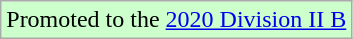<table class="wikitable">
<tr>
<td bgcolor=#ccffcc>Promoted to the <a href='#'>2020 Division II B</a></td>
</tr>
</table>
